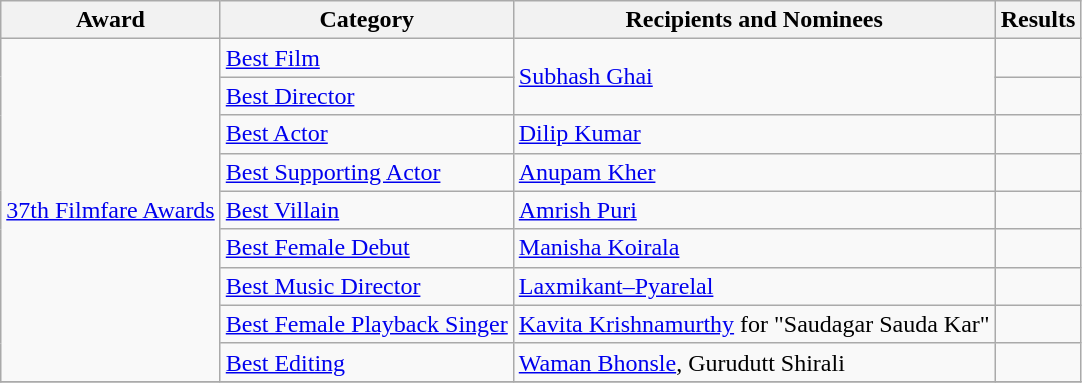<table class="wikitable plainrowheaders sortable">
<tr>
<th>Award</th>
<th>Category</th>
<th>Recipients and Nominees</th>
<th>Results</th>
</tr>
<tr>
<td rowspan="9"><a href='#'>37th Filmfare Awards</a></td>
<td><a href='#'>Best Film</a></td>
<td rowspan="2"><a href='#'>Subhash Ghai</a></td>
<td></td>
</tr>
<tr>
<td><a href='#'>Best Director</a></td>
<td></td>
</tr>
<tr>
<td><a href='#'>Best Actor</a></td>
<td><a href='#'>Dilip Kumar</a></td>
<td></td>
</tr>
<tr>
<td><a href='#'>Best Supporting Actor</a></td>
<td><a href='#'>Anupam Kher</a></td>
<td></td>
</tr>
<tr>
<td><a href='#'>Best Villain</a></td>
<td><a href='#'>Amrish Puri</a></td>
<td></td>
</tr>
<tr>
<td><a href='#'>Best Female Debut</a></td>
<td><a href='#'>Manisha Koirala</a></td>
<td></td>
</tr>
<tr>
<td><a href='#'>Best Music Director</a></td>
<td><a href='#'>Laxmikant–Pyarelal</a></td>
<td></td>
</tr>
<tr>
<td><a href='#'>Best Female Playback Singer</a></td>
<td><a href='#'>Kavita Krishnamurthy</a> for "Saudagar Sauda Kar"</td>
<td></td>
</tr>
<tr>
<td><a href='#'>Best Editing</a></td>
<td><a href='#'>Waman Bhonsle</a>, Gurudutt Shirali</td>
<td></td>
</tr>
<tr>
</tr>
</table>
